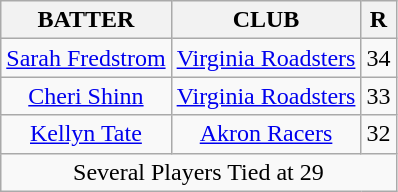<table class="wikitable" style="text-align:center;">
<tr>
<th>BATTER</th>
<th>CLUB</th>
<th>R</th>
</tr>
<tr>
<td><a href='#'>Sarah Fredstrom</a></td>
<td><a href='#'>Virginia Roadsters</a></td>
<td>34</td>
</tr>
<tr>
<td><a href='#'>Cheri Shinn</a></td>
<td><a href='#'>Virginia Roadsters</a></td>
<td>33</td>
</tr>
<tr>
<td><a href='#'>Kellyn Tate</a></td>
<td><a href='#'>Akron Racers</a></td>
<td>32</td>
</tr>
<tr>
<td colspan=3>Several Players Tied at 29</td>
</tr>
</table>
